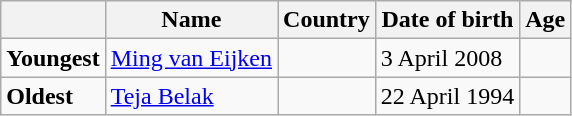<table class="wikitable">
<tr>
<th></th>
<th><strong>Name</strong></th>
<th><strong>Country</strong></th>
<th><strong>Date of birth</strong></th>
<th><strong>Age</strong></th>
</tr>
<tr>
<td><strong>Youngest</strong></td>
<td><a href='#'>Ming van Eijken</a></td>
<td></td>
<td>3 April 2008</td>
<td></td>
</tr>
<tr>
<td><strong>Oldest</strong></td>
<td><a href='#'>Teja Belak</a></td>
<td></td>
<td>22 April 1994</td>
<td></td>
</tr>
</table>
